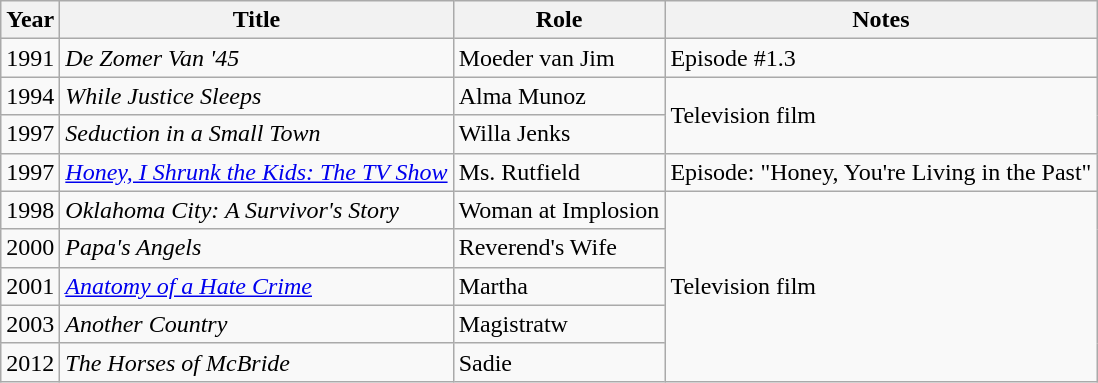<table class="wikitable sortable">
<tr>
<th>Year</th>
<th>Title</th>
<th>Role</th>
<th class="unsortable">Notes</th>
</tr>
<tr>
<td>1991</td>
<td><em>De Zomer Van '45</em></td>
<td>Moeder van Jim</td>
<td>Episode #1.3</td>
</tr>
<tr>
<td>1994</td>
<td><em>While Justice Sleeps</em></td>
<td>Alma Munoz</td>
<td rowspan="2">Television film</td>
</tr>
<tr>
<td>1997</td>
<td><em>Seduction in a Small Town</em></td>
<td>Willa Jenks</td>
</tr>
<tr>
<td>1997</td>
<td><em><a href='#'>Honey, I Shrunk the Kids: The TV Show</a></em></td>
<td>Ms. Rutfield</td>
<td>Episode: "Honey, You're Living in the Past"</td>
</tr>
<tr>
<td>1998</td>
<td><em>Oklahoma City: A Survivor's Story</em></td>
<td>Woman at Implosion</td>
<td rowspan="5">Television film</td>
</tr>
<tr>
<td>2000</td>
<td><em>Papa's Angels</em></td>
<td>Reverend's Wife</td>
</tr>
<tr>
<td>2001</td>
<td><em><a href='#'>Anatomy of a Hate Crime</a></em></td>
<td>Martha</td>
</tr>
<tr>
<td>2003</td>
<td><em>Another Country</em></td>
<td>Magistratw</td>
</tr>
<tr>
<td>2012</td>
<td data-sort-value="Horses of McBride, The"><em>The Horses of McBride</em></td>
<td>Sadie</td>
</tr>
</table>
